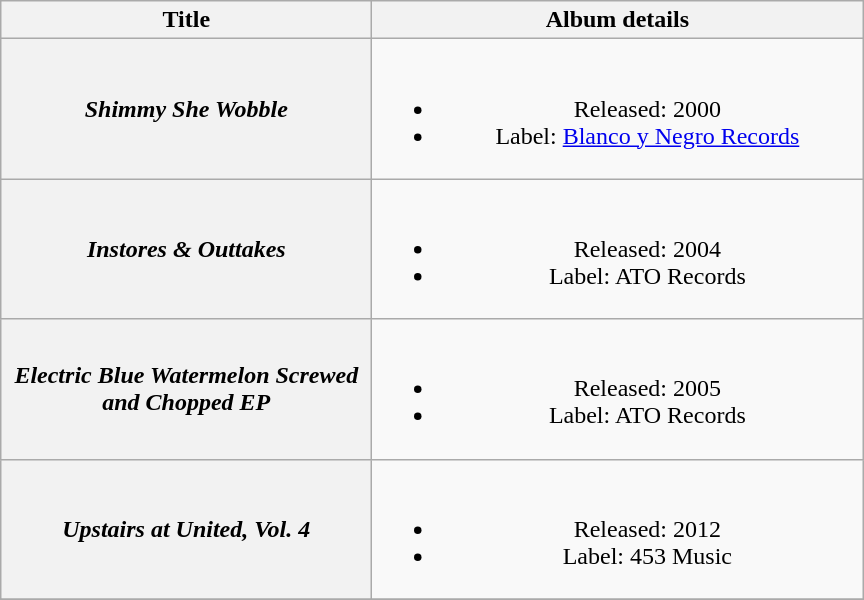<table class="wikitable plainrowheaders" style="text-align:center;" border="1">
<tr>
<th scope="col" style="width:15em;">Title</th>
<th scope="col" style="width:20em;">Album details</th>
</tr>
<tr>
<th scope="row"><em>Shimmy She Wobble</em></th>
<td><br><ul><li>Released: 2000</li><li>Label: <a href='#'>Blanco y Negro Records</a></li></ul></td>
</tr>
<tr>
<th scope="row"><em>Instores & Outtakes</em></th>
<td><br><ul><li>Released: 2004</li><li>Label: ATO Records</li></ul></td>
</tr>
<tr>
<th scope="row"><em>Electric Blue Watermelon Screwed and Chopped EP</em></th>
<td><br><ul><li>Released: 2005</li><li>Label: ATO Records</li></ul></td>
</tr>
<tr>
<th scope="row"><em>Upstairs at United, Vol. 4</em></th>
<td><br><ul><li>Released: 2012</li><li>Label: 453 Music</li></ul></td>
</tr>
<tr>
</tr>
</table>
